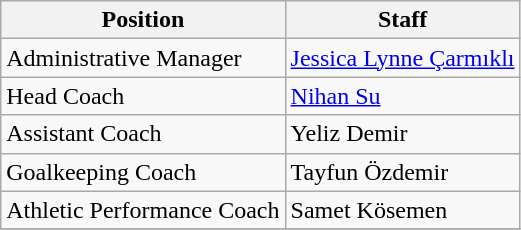<table class="wikitable">
<tr>
<th>Position</th>
<th>Staff</th>
</tr>
<tr>
<td>Administrative Manager</td>
<td> <a href='#'>Jessica Lynne Çarmıklı</a></td>
</tr>
<tr>
<td>Head Coach</td>
<td> <a href='#'>Nihan Su</a></td>
</tr>
<tr>
<td>Assistant Coach</td>
<td> Yeliz Demir</td>
</tr>
<tr>
<td>Goalkeeping Coach</td>
<td> Tayfun Özdemir</td>
</tr>
<tr>
<td>Athletic Performance Coach</td>
<td> Samet Kösemen</td>
</tr>
<tr>
</tr>
</table>
